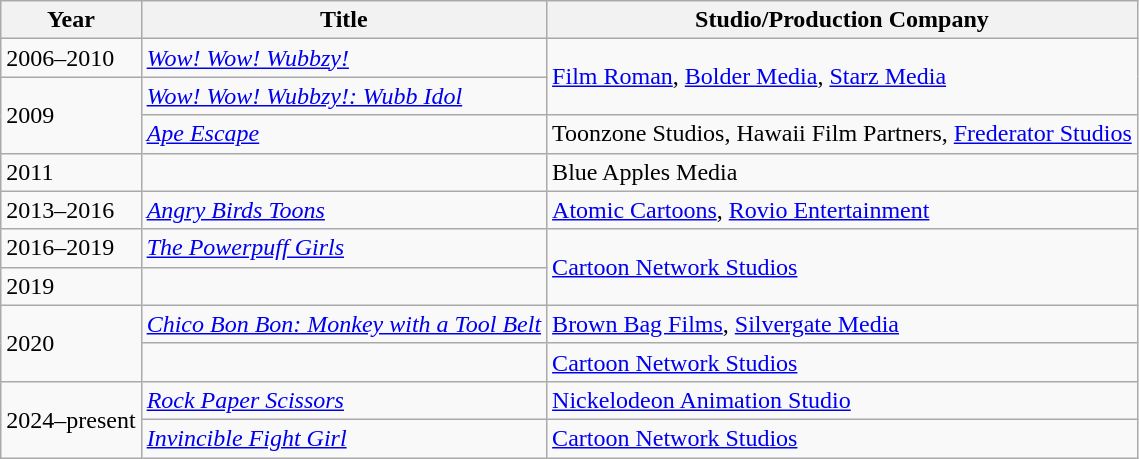<table class="wikitable">
<tr>
<th>Year</th>
<th>Title</th>
<th>Studio/Production Company</th>
</tr>
<tr>
<td>2006–2010</td>
<td><em><a href='#'>Wow! Wow! Wubbzy!</a></em></td>
<td rowspan="2"><a href='#'>Film Roman</a>, <a href='#'>Bolder Media</a>, <a href='#'>Starz Media</a></td>
</tr>
<tr>
<td rowspan="2">2009</td>
<td><em><a href='#'>Wow! Wow! Wubbzy!: Wubb Idol</a></em></td>
</tr>
<tr>
<td><em><a href='#'>Ape Escape</a></em></td>
<td>Toonzone Studios, Hawaii Film Partners, <a href='#'>Frederator Studios</a></td>
</tr>
<tr>
<td>2011</td>
<td><em></em></td>
<td>Blue Apples Media</td>
</tr>
<tr>
<td>2013–2016</td>
<td><em><a href='#'>Angry Birds Toons</a></em></td>
<td><a href='#'>Atomic Cartoons</a>, <a href='#'>Rovio Entertainment</a></td>
</tr>
<tr>
<td>2016–2019</td>
<td><em><a href='#'>The Powerpuff Girls</a></em></td>
<td rowspan="2"><a href='#'>Cartoon Network Studios</a></td>
</tr>
<tr>
<td>2019</td>
<td><em></em></td>
</tr>
<tr>
<td rowspan="2">2020</td>
<td><em><a href='#'>Chico Bon Bon: Monkey with a Tool Belt</a></em></td>
<td><a href='#'>Brown Bag Films</a>, <a href='#'>Silvergate Media</a></td>
</tr>
<tr>
<td><em></em></td>
<td><a href='#'>Cartoon Network Studios</a></td>
</tr>
<tr>
<td rowspan="2">2024–present</td>
<td><em><a href='#'>Rock Paper Scissors</a></em></td>
<td><a href='#'>Nickelodeon Animation Studio</a></td>
</tr>
<tr>
<td><em><a href='#'>Invincible Fight Girl</a></em></td>
<td><a href='#'>Cartoon Network Studios</a></td>
</tr>
</table>
